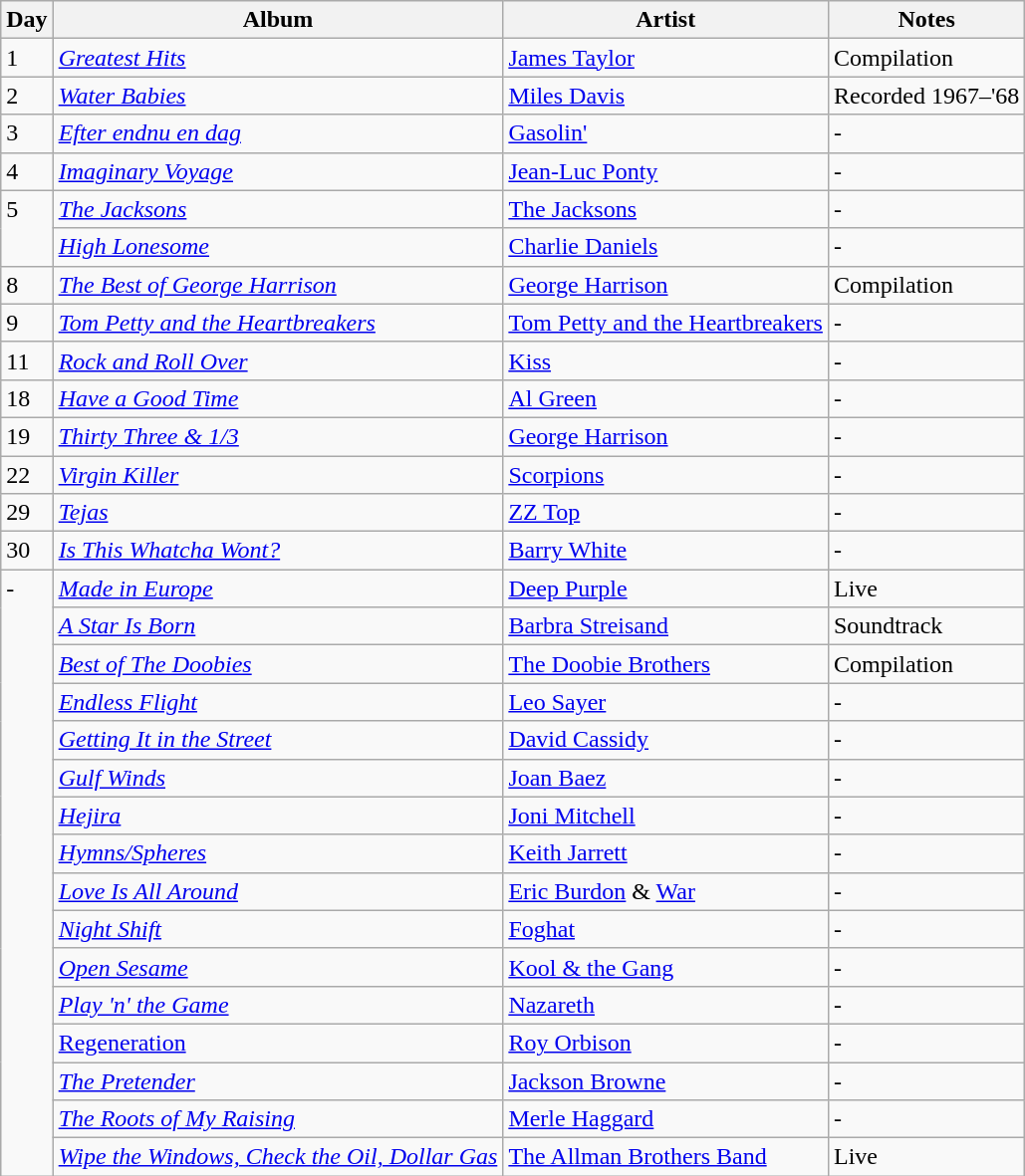<table class="wikitable">
<tr>
<th>Day</th>
<th>Album</th>
<th>Artist</th>
<th>Notes</th>
</tr>
<tr>
<td style="vertical-align:top;">1</td>
<td><em><a href='#'>Greatest Hits</a></em></td>
<td><a href='#'>James Taylor</a></td>
<td>Compilation</td>
</tr>
<tr>
<td style="vertical-align:top;">2</td>
<td><em><a href='#'>Water Babies</a></em></td>
<td><a href='#'>Miles Davis</a></td>
<td>Recorded 1967–'68</td>
</tr>
<tr>
<td style="vertical-align:top;">3</td>
<td><em><a href='#'>Efter endnu en dag</a></em></td>
<td><a href='#'>Gasolin'</a></td>
<td>-</td>
</tr>
<tr>
<td style="vertical-align:top;">4</td>
<td><em><a href='#'>Imaginary Voyage</a></em></td>
<td><a href='#'>Jean-Luc Ponty</a></td>
<td>-</td>
</tr>
<tr>
<td rowspan="2" style="vertical-align:top;">5</td>
<td><em><a href='#'>The Jacksons</a></em></td>
<td><a href='#'>The Jacksons</a></td>
<td>-</td>
</tr>
<tr>
<td><em><a href='#'>High Lonesome</a></em></td>
<td><a href='#'>Charlie Daniels</a></td>
<td>-</td>
</tr>
<tr>
<td style="vertical-align:top;">8</td>
<td><em><a href='#'>The Best of George Harrison</a></em></td>
<td><a href='#'>George Harrison</a></td>
<td>Compilation</td>
</tr>
<tr>
<td style="vertical-align:top;">9</td>
<td><em><a href='#'>Tom Petty and the Heartbreakers</a></em></td>
<td><a href='#'>Tom Petty and the Heartbreakers</a></td>
<td>-</td>
</tr>
<tr>
<td style="vertical-align:top;">11</td>
<td><em><a href='#'>Rock and Roll Over</a></em></td>
<td><a href='#'>Kiss</a></td>
<td>-</td>
</tr>
<tr>
<td style="vertical-align:top;">18</td>
<td><em><a href='#'>Have a Good Time</a></em></td>
<td><a href='#'>Al Green</a></td>
<td>-</td>
</tr>
<tr>
<td style="vertical-align:top;">19</td>
<td><em><a href='#'>Thirty Three & 1/3</a></em></td>
<td><a href='#'>George Harrison</a></td>
<td>-</td>
</tr>
<tr>
<td style="vertical-align:top;">22</td>
<td><em><a href='#'>Virgin Killer</a></em></td>
<td><a href='#'>Scorpions</a></td>
<td>-</td>
</tr>
<tr>
<td style="vertical-align:top;">29</td>
<td><em><a href='#'>Tejas</a></em></td>
<td><a href='#'>ZZ Top</a></td>
<td>-</td>
</tr>
<tr>
<td style="vertical-align:top;">30</td>
<td><em><a href='#'>Is This Whatcha Wont?</a></em></td>
<td><a href='#'>Barry White</a></td>
<td>-</td>
</tr>
<tr>
<td rowspan="16" style="vertical-align:top;">-</td>
<td><em><a href='#'>Made in Europe</a></em></td>
<td><a href='#'>Deep Purple</a></td>
<td>Live</td>
</tr>
<tr>
<td><em><a href='#'>A Star Is Born</a></em></td>
<td><a href='#'>Barbra Streisand</a></td>
<td>Soundtrack</td>
</tr>
<tr>
<td><em><a href='#'>Best of The Doobies</a></em></td>
<td><a href='#'>The Doobie Brothers</a></td>
<td>Compilation</td>
</tr>
<tr>
<td><em><a href='#'>Endless Flight</a></em></td>
<td><a href='#'>Leo Sayer</a></td>
<td>-</td>
</tr>
<tr>
<td><em><a href='#'>Getting It in the Street</a></em></td>
<td><a href='#'>David Cassidy</a></td>
<td>-</td>
</tr>
<tr>
<td><em><a href='#'>Gulf Winds</a></em></td>
<td><a href='#'>Joan Baez</a></td>
<td>-</td>
</tr>
<tr>
<td><em><a href='#'>Hejira</a></em></td>
<td><a href='#'>Joni Mitchell</a></td>
<td>-</td>
</tr>
<tr>
<td><em><a href='#'>Hymns/Spheres</a></em></td>
<td><a href='#'>Keith Jarrett</a></td>
<td>-</td>
</tr>
<tr>
<td><em><a href='#'>Love Is All Around</a></em></td>
<td><a href='#'>Eric Burdon</a> & <a href='#'>War</a></td>
<td>-</td>
</tr>
<tr>
<td><em><a href='#'>Night Shift</a></em></td>
<td><a href='#'>Foghat</a></td>
<td>-</td>
</tr>
<tr>
<td><em><a href='#'>Open Sesame</a></em></td>
<td><a href='#'>Kool & the Gang</a></td>
<td>-</td>
</tr>
<tr>
<td><em><a href='#'>Play 'n' the Game</a></em></td>
<td><a href='#'>Nazareth</a></td>
<td>-</td>
</tr>
<tr>
<td><a href='#'>Regeneration</a></td>
<td><a href='#'>Roy Orbison</a></td>
<td>-</td>
</tr>
<tr>
<td><em><a href='#'>The Pretender</a></em></td>
<td><a href='#'>Jackson Browne</a></td>
<td>-</td>
</tr>
<tr>
<td><em><a href='#'>The Roots of My Raising</a></em></td>
<td><a href='#'>Merle Haggard</a></td>
<td>-</td>
</tr>
<tr>
<td><em><a href='#'>Wipe the Windows, Check the Oil, Dollar Gas</a></em></td>
<td><a href='#'>The Allman Brothers Band</a></td>
<td>Live</td>
</tr>
</table>
